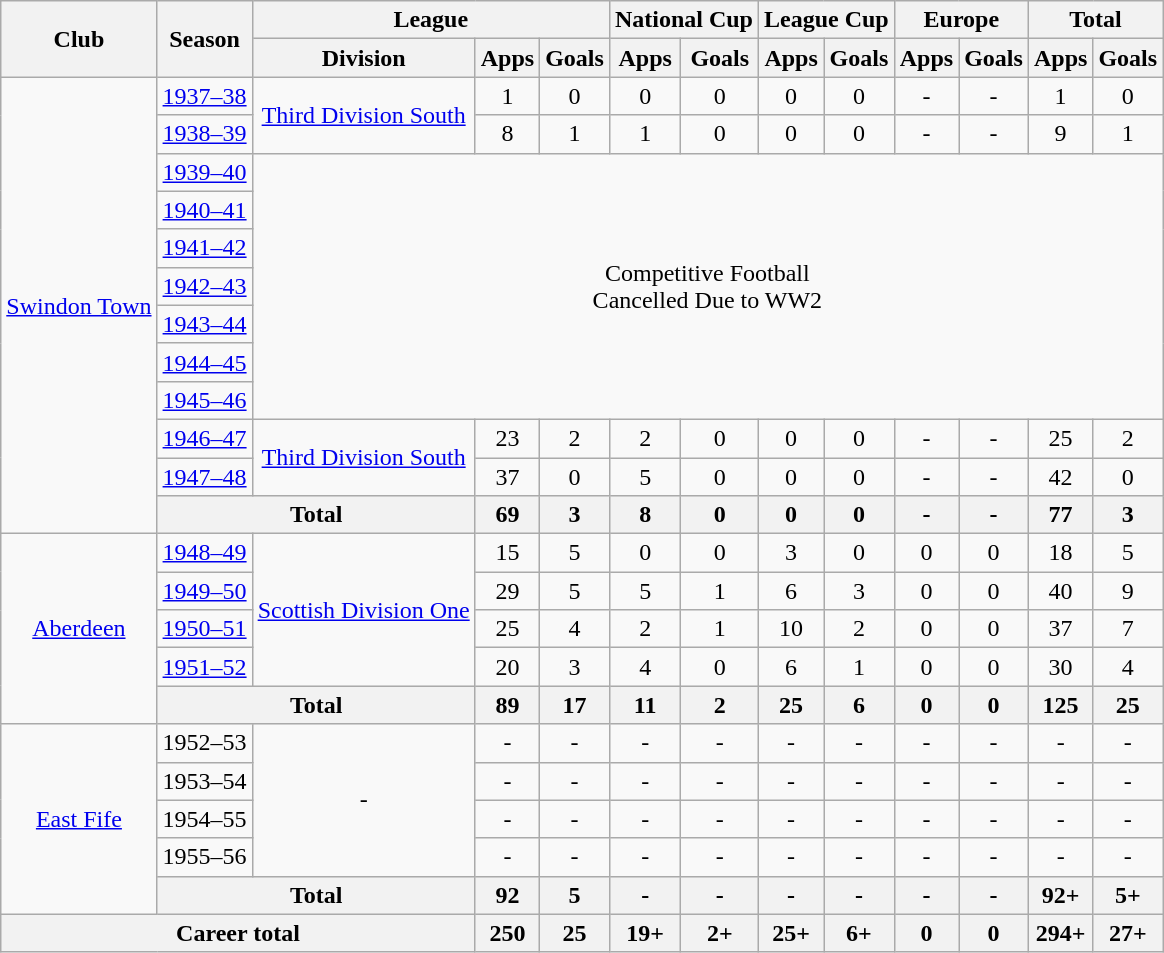<table class="wikitable" style="text-align:center">
<tr>
<th rowspan="2">Club</th>
<th rowspan="2">Season</th>
<th colspan="3">League</th>
<th colspan="2">National Cup</th>
<th colspan="2">League Cup</th>
<th colspan="2">Europe</th>
<th colspan="2">Total</th>
</tr>
<tr>
<th>Division</th>
<th>Apps</th>
<th>Goals</th>
<th>Apps</th>
<th>Goals</th>
<th>Apps</th>
<th>Goals</th>
<th>Apps</th>
<th>Goals</th>
<th>Apps</th>
<th>Goals</th>
</tr>
<tr>
<td rowspan="12"><a href='#'>Swindon Town</a></td>
<td><a href='#'>1937–38</a></td>
<td rowspan="2"><a href='#'>Third Division South</a></td>
<td>1</td>
<td>0</td>
<td>0</td>
<td>0</td>
<td>0</td>
<td>0</td>
<td>-</td>
<td>-</td>
<td>1</td>
<td>0</td>
</tr>
<tr>
<td><a href='#'>1938–39</a></td>
<td>8</td>
<td>1</td>
<td>1</td>
<td>0</td>
<td>0</td>
<td>0</td>
<td>-</td>
<td>-</td>
<td>9</td>
<td>1</td>
</tr>
<tr>
<td><a href='#'>1939–40</a></td>
<td colspan="11" rowspan="7">Competitive Football<br>Cancelled Due to WW2</td>
</tr>
<tr>
<td><a href='#'>1940–41</a></td>
</tr>
<tr>
<td><a href='#'>1941–42</a></td>
</tr>
<tr>
<td><a href='#'>1942–43</a></td>
</tr>
<tr>
<td><a href='#'>1943–44</a></td>
</tr>
<tr>
<td><a href='#'>1944–45</a></td>
</tr>
<tr>
<td><a href='#'>1945–46</a></td>
</tr>
<tr>
<td><a href='#'>1946–47</a></td>
<td rowspan="2"><a href='#'>Third Division South</a></td>
<td>23</td>
<td>2</td>
<td>2</td>
<td>0</td>
<td>0</td>
<td>0</td>
<td>-</td>
<td>-</td>
<td>25</td>
<td>2</td>
</tr>
<tr>
<td><a href='#'>1947–48</a></td>
<td>37</td>
<td>0</td>
<td>5</td>
<td>0</td>
<td>0</td>
<td>0</td>
<td>-</td>
<td>-</td>
<td>42</td>
<td>0</td>
</tr>
<tr>
<th colspan="2">Total</th>
<th>69</th>
<th>3</th>
<th>8</th>
<th>0</th>
<th>0</th>
<th>0</th>
<th>-</th>
<th>-</th>
<th>77</th>
<th>3</th>
</tr>
<tr>
<td rowspan="5"><a href='#'>Aberdeen</a></td>
<td><a href='#'>1948–49</a></td>
<td rowspan="4"><a href='#'>Scottish Division One</a></td>
<td>15</td>
<td>5</td>
<td>0</td>
<td>0</td>
<td>3</td>
<td>0</td>
<td>0</td>
<td>0</td>
<td>18</td>
<td>5</td>
</tr>
<tr>
<td><a href='#'>1949–50</a></td>
<td>29</td>
<td>5</td>
<td>5</td>
<td>1</td>
<td>6</td>
<td>3</td>
<td>0</td>
<td>0</td>
<td>40</td>
<td>9</td>
</tr>
<tr>
<td><a href='#'>1950–51</a></td>
<td>25</td>
<td>4</td>
<td>2</td>
<td>1</td>
<td>10</td>
<td>2</td>
<td>0</td>
<td>0</td>
<td>37</td>
<td>7</td>
</tr>
<tr>
<td><a href='#'>1951–52</a></td>
<td>20</td>
<td>3</td>
<td>4</td>
<td>0</td>
<td>6</td>
<td>1</td>
<td>0</td>
<td>0</td>
<td>30</td>
<td>4</td>
</tr>
<tr>
<th colspan="2">Total</th>
<th>89</th>
<th>17</th>
<th>11</th>
<th>2</th>
<th>25</th>
<th>6</th>
<th>0</th>
<th>0</th>
<th>125</th>
<th>25</th>
</tr>
<tr>
<td rowspan="5"><a href='#'>East Fife</a></td>
<td>1952–53</td>
<td rowspan="4">-</td>
<td>-</td>
<td>-</td>
<td>-</td>
<td>-</td>
<td>-</td>
<td>-</td>
<td>-</td>
<td>-</td>
<td>-</td>
<td>-</td>
</tr>
<tr>
<td>1953–54</td>
<td>-</td>
<td>-</td>
<td>-</td>
<td>-</td>
<td>-</td>
<td>-</td>
<td>-</td>
<td>-</td>
<td>-</td>
<td>-</td>
</tr>
<tr>
<td>1954–55</td>
<td>-</td>
<td>-</td>
<td>-</td>
<td>-</td>
<td>-</td>
<td>-</td>
<td>-</td>
<td>-</td>
<td>-</td>
<td>-</td>
</tr>
<tr>
<td>1955–56</td>
<td>-</td>
<td>-</td>
<td>-</td>
<td>-</td>
<td>-</td>
<td>-</td>
<td>-</td>
<td>-</td>
<td>-</td>
<td>-</td>
</tr>
<tr>
<th colspan="2">Total</th>
<th>92</th>
<th>5</th>
<th>-</th>
<th>-</th>
<th>-</th>
<th>-</th>
<th>-</th>
<th>-</th>
<th>92+</th>
<th>5+</th>
</tr>
<tr>
<th colspan="3">Career total</th>
<th>250</th>
<th>25</th>
<th>19+</th>
<th>2+</th>
<th>25+</th>
<th>6+</th>
<th>0</th>
<th>0</th>
<th>294+</th>
<th>27+</th>
</tr>
</table>
